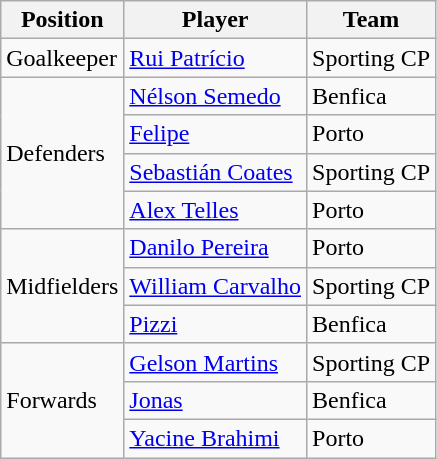<table class="wikitable">
<tr>
<th>Position</th>
<th>Player</th>
<th>Team</th>
</tr>
<tr>
<td>Goalkeeper</td>
<td> <a href='#'>Rui Patrício</a></td>
<td>Sporting CP</td>
</tr>
<tr>
<td rowspan="4">Defenders</td>
<td> <a href='#'>Nélson Semedo</a></td>
<td>Benfica</td>
</tr>
<tr>
<td> <a href='#'>Felipe</a></td>
<td>Porto</td>
</tr>
<tr>
<td> <a href='#'>Sebastián Coates</a></td>
<td>Sporting CP</td>
</tr>
<tr>
<td> <a href='#'>Alex Telles</a></td>
<td>Porto</td>
</tr>
<tr>
<td rowspan="3">Midfielders</td>
<td> <a href='#'>Danilo Pereira</a></td>
<td>Porto</td>
</tr>
<tr>
<td> <a href='#'>William Carvalho</a></td>
<td>Sporting CP</td>
</tr>
<tr>
<td> <a href='#'>Pizzi</a></td>
<td>Benfica</td>
</tr>
<tr>
<td rowspan="3">Forwards</td>
<td> <a href='#'>Gelson Martins</a></td>
<td>Sporting CP</td>
</tr>
<tr>
<td> <a href='#'>Jonas</a></td>
<td>Benfica</td>
</tr>
<tr>
<td> <a href='#'>Yacine Brahimi</a></td>
<td>Porto</td>
</tr>
</table>
